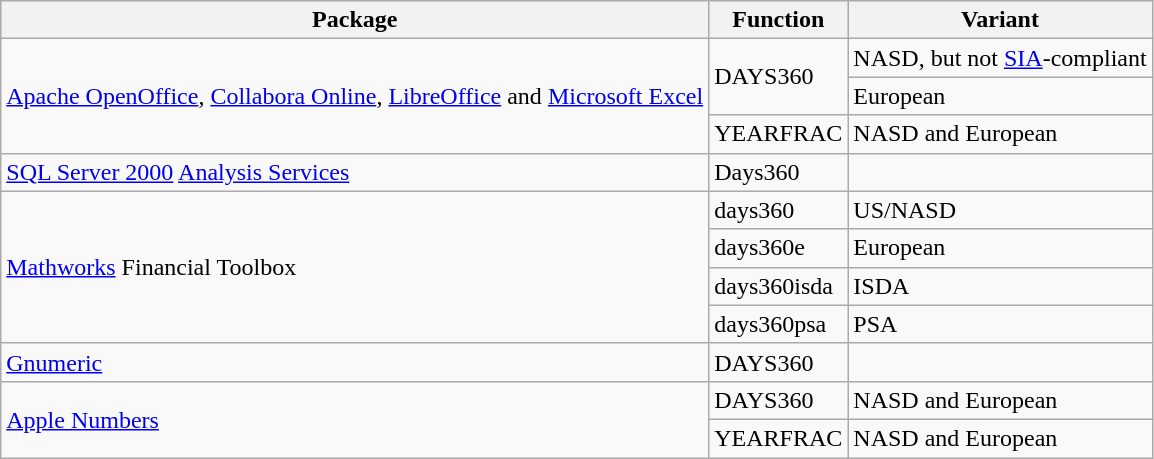<table class="wikitable">
<tr>
<th>Package</th>
<th>Function</th>
<th>Variant</th>
</tr>
<tr>
<td rowspan=3><a href='#'>Apache OpenOffice</a>, <a href='#'>Collabora Online</a>, <a href='#'>LibreOffice</a> and <a href='#'>Microsoft Excel</a></td>
<td rowspan=2>DAYS360</td>
<td>NASD, but not <a href='#'>SIA</a>-compliant</td>
</tr>
<tr>
<td>European</td>
</tr>
<tr>
<td>YEARFRAC</td>
<td>NASD and European</td>
</tr>
<tr>
<td><a href='#'>SQL Server 2000</a> <a href='#'>Analysis Services</a></td>
<td>Days360</td>
<td></td>
</tr>
<tr>
<td rowspan=4><a href='#'>Mathworks</a> Financial Toolbox</td>
<td>days360</td>
<td>US/NASD</td>
</tr>
<tr>
<td>days360e</td>
<td>European</td>
</tr>
<tr>
<td>days360isda</td>
<td>ISDA</td>
</tr>
<tr>
<td>days360psa</td>
<td>PSA</td>
</tr>
<tr>
<td><a href='#'>Gnumeric</a></td>
<td>DAYS360</td>
<td></td>
</tr>
<tr>
<td rowspan=2><a href='#'>Apple Numbers</a></td>
<td>DAYS360</td>
<td>NASD and European</td>
</tr>
<tr>
<td>YEARFRAC</td>
<td>NASD and European</td>
</tr>
</table>
